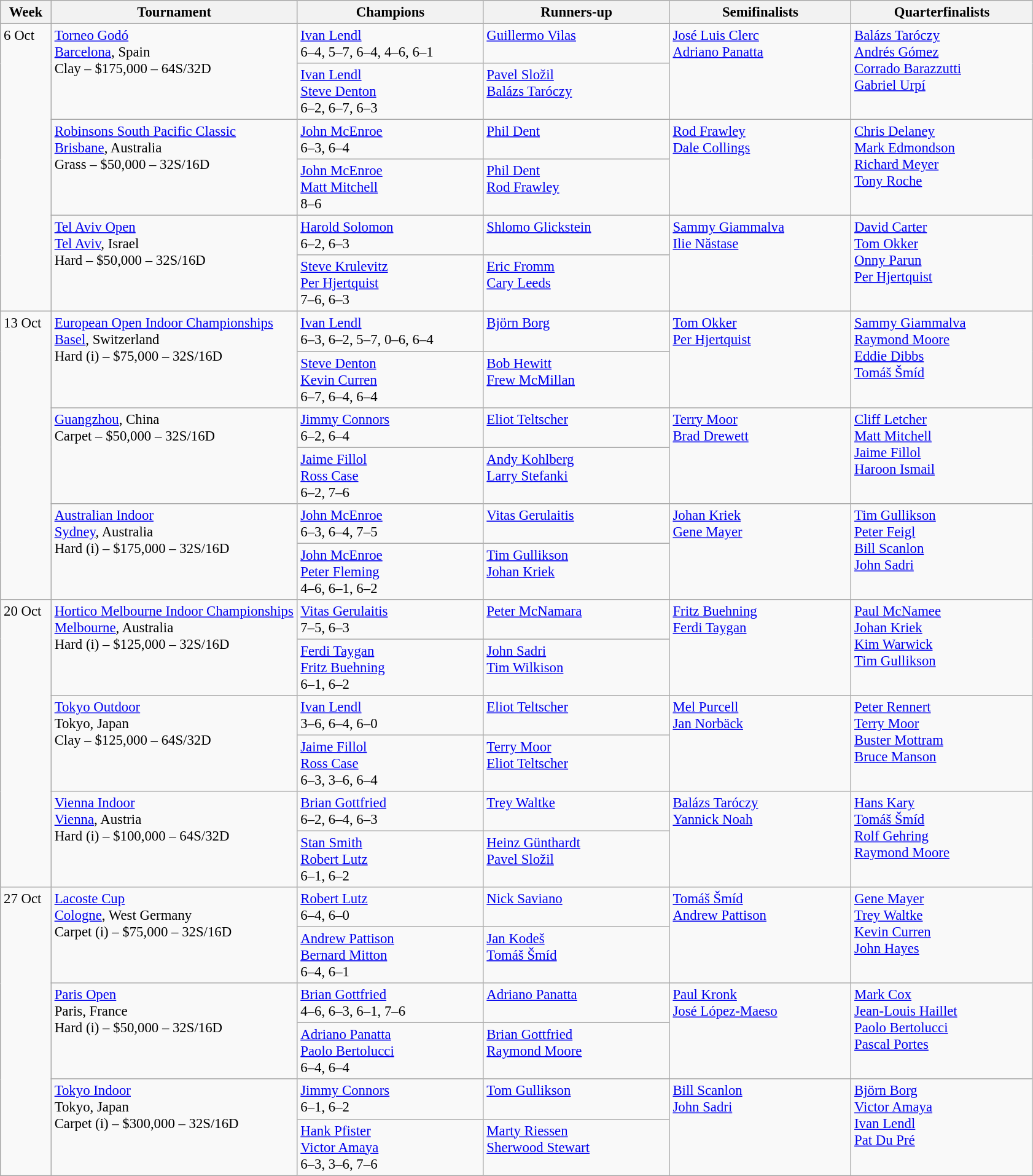<table class=wikitable style=font-size:95%>
<tr>
<th style="width:48px;">Week</th>
<th style="width:260px;">Tournament</th>
<th style="width:195px;">Champions</th>
<th style="width:195px;">Runners-up</th>
<th style="width:190px;">Semifinalists</th>
<th style="width:190px;">Quarterfinalists</th>
</tr>
<tr valign=top>
<td rowspan=6>6 Oct</td>
<td rowspan=2><a href='#'>Torneo Godó</a> <br> <a href='#'>Barcelona</a>, Spain <br> Clay – $175,000 – 64S/32D</td>
<td> <a href='#'>Ivan Lendl</a> <br> 6–4, 5–7, 6–4, 4–6, 6–1</td>
<td> <a href='#'>Guillermo Vilas</a></td>
<td rowspan=2> <a href='#'>José Luis Clerc</a> <br>  <a href='#'>Adriano Panatta</a></td>
<td rowspan=2> <a href='#'>Balázs Taróczy</a> <br>  <a href='#'>Andrés Gómez</a> <br>  <a href='#'>Corrado Barazzutti</a> <br>  <a href='#'>Gabriel Urpí</a></td>
</tr>
<tr valign=top>
<td> <a href='#'>Ivan Lendl</a> <br>  <a href='#'>Steve Denton</a> <br> 6–2, 6–7, 6–3</td>
<td> <a href='#'>Pavel Složil</a> <br>  <a href='#'>Balázs Taróczy</a></td>
</tr>
<tr valign=top>
<td rowspan=2><a href='#'>Robinsons South Pacific Classic</a> <br> <a href='#'>Brisbane</a>, Australia <br> Grass – $50,000 – 32S/16D</td>
<td> <a href='#'>John McEnroe</a> <br> 6–3, 6–4</td>
<td> <a href='#'>Phil Dent</a></td>
<td rowspan=2> <a href='#'>Rod Frawley</a> <br>  <a href='#'>Dale Collings</a></td>
<td rowspan=2> <a href='#'>Chris Delaney</a> <br>  <a href='#'>Mark Edmondson</a> <br>  <a href='#'>Richard Meyer</a> <br>  <a href='#'>Tony Roche</a></td>
</tr>
<tr valign=top>
<td> <a href='#'>John McEnroe</a> <br>  <a href='#'>Matt Mitchell</a> <br> 8–6</td>
<td> <a href='#'>Phil Dent</a> <br>  <a href='#'>Rod Frawley</a></td>
</tr>
<tr valign=top>
<td rowspan=2><a href='#'>Tel Aviv Open</a> <br> <a href='#'>Tel Aviv</a>, Israel <br> Hard – $50,000 – 32S/16D</td>
<td> <a href='#'>Harold Solomon</a> <br> 6–2, 6–3</td>
<td> <a href='#'>Shlomo Glickstein</a></td>
<td rowspan=2> <a href='#'>Sammy Giammalva</a> <br>  <a href='#'>Ilie Năstase</a></td>
<td rowspan=2> <a href='#'>David Carter</a> <br>  <a href='#'>Tom Okker</a> <br>  <a href='#'>Onny Parun</a> <br>  <a href='#'>Per Hjertquist</a></td>
</tr>
<tr valign=top>
<td> <a href='#'>Steve Krulevitz</a> <br>  <a href='#'>Per Hjertquist</a> <br> 7–6, 6–3</td>
<td> <a href='#'>Eric Fromm</a> <br>  <a href='#'>Cary Leeds</a></td>
</tr>
<tr valign=top>
<td rowspan=6>13 Oct</td>
<td rowspan=2><a href='#'>European Open Indoor Championships</a> <br> <a href='#'>Basel</a>, Switzerland <br> Hard (i) – $75,000 – 32S/16D</td>
<td> <a href='#'>Ivan Lendl</a> <br> 6–3, 6–2, 5–7, 0–6, 6–4</td>
<td> <a href='#'>Björn Borg</a></td>
<td rowspan=2> <a href='#'>Tom Okker</a> <br>  <a href='#'>Per Hjertquist</a></td>
<td rowspan=2> <a href='#'>Sammy Giammalva</a> <br>  <a href='#'>Raymond Moore</a> <br>  <a href='#'>Eddie Dibbs</a> <br>  <a href='#'>Tomáš Šmíd</a></td>
</tr>
<tr valign=top>
<td> <a href='#'>Steve Denton</a> <br>  <a href='#'>Kevin Curren</a> <br> 6–7, 6–4, 6–4</td>
<td> <a href='#'>Bob Hewitt</a> <br>  <a href='#'>Frew McMillan</a></td>
</tr>
<tr valign=top>
<td rowspan=2><a href='#'>Guangzhou</a>, China <br> Carpet – $50,000 – 32S/16D</td>
<td> <a href='#'>Jimmy Connors</a> <br> 6–2, 6–4</td>
<td> <a href='#'>Eliot Teltscher</a></td>
<td rowspan=2> <a href='#'>Terry Moor</a> <br>  <a href='#'>Brad Drewett</a></td>
<td rowspan=2> <a href='#'>Cliff Letcher</a> <br>  <a href='#'>Matt Mitchell</a> <br>  <a href='#'>Jaime Fillol</a> <br>  <a href='#'>Haroon Ismail</a></td>
</tr>
<tr valign=top>
<td> <a href='#'>Jaime Fillol</a> <br>  <a href='#'>Ross Case</a> <br> 6–2, 7–6</td>
<td> <a href='#'>Andy Kohlberg</a> <br>  <a href='#'>Larry Stefanki</a></td>
</tr>
<tr valign=top>
<td rowspan=2><a href='#'>Australian Indoor</a> <br> <a href='#'>Sydney</a>, Australia <br> Hard (i) – $175,000 – 32S/16D</td>
<td> <a href='#'>John McEnroe</a> <br> 6–3, 6–4, 7–5</td>
<td> <a href='#'>Vitas Gerulaitis</a></td>
<td rowspan=2> <a href='#'>Johan Kriek</a> <br>  <a href='#'>Gene Mayer</a></td>
<td rowspan=2> <a href='#'>Tim Gullikson</a> <br>  <a href='#'>Peter Feigl</a> <br>  <a href='#'>Bill Scanlon</a> <br>  <a href='#'>John Sadri</a></td>
</tr>
<tr valign=top>
<td> <a href='#'>John McEnroe</a> <br>  <a href='#'>Peter Fleming</a> <br> 4–6, 6–1, 6–2</td>
<td> <a href='#'>Tim Gullikson</a> <br>  <a href='#'>Johan Kriek</a></td>
</tr>
<tr valign=top>
<td rowspan=6>20 Oct</td>
<td rowspan=2><a href='#'>Hortico Melbourne Indoor Championships</a> <br> <a href='#'>Melbourne</a>, Australia <br> Hard (i) – $125,000 – 32S/16D</td>
<td> <a href='#'>Vitas Gerulaitis</a> <br> 7–5, 6–3</td>
<td> <a href='#'>Peter McNamara</a></td>
<td rowspan=2> <a href='#'>Fritz Buehning</a> <br>  <a href='#'>Ferdi Taygan</a></td>
<td rowspan=2> <a href='#'>Paul McNamee</a> <br>  <a href='#'>Johan Kriek</a> <br>  <a href='#'>Kim Warwick</a> <br>  <a href='#'>Tim Gullikson</a></td>
</tr>
<tr valign=top>
<td> <a href='#'>Ferdi Taygan</a> <br>  <a href='#'>Fritz Buehning</a> <br> 6–1, 6–2</td>
<td> <a href='#'>John Sadri</a> <br>  <a href='#'>Tim Wilkison</a></td>
</tr>
<tr valign=top>
<td rowspan=2><a href='#'>Tokyo Outdoor</a> <br> Tokyo, Japan <br> Clay – $125,000 – 64S/32D</td>
<td> <a href='#'>Ivan Lendl</a> <br> 3–6, 6–4, 6–0</td>
<td> <a href='#'>Eliot Teltscher</a></td>
<td rowspan=2> <a href='#'>Mel Purcell</a> <br>  <a href='#'>Jan Norbäck</a></td>
<td rowspan=2> <a href='#'>Peter Rennert</a> <br>  <a href='#'>Terry Moor</a> <br>  <a href='#'>Buster Mottram</a> <br>  <a href='#'>Bruce Manson</a></td>
</tr>
<tr valign=top>
<td> <a href='#'>Jaime Fillol</a> <br>  <a href='#'>Ross Case</a> <br> 6–3, 3–6, 6–4</td>
<td> <a href='#'>Terry Moor</a> <br>  <a href='#'>Eliot Teltscher</a></td>
</tr>
<tr valign=top>
<td rowspan=2><a href='#'>Vienna Indoor</a> <br> <a href='#'>Vienna</a>, Austria <br> Hard (i) – $100,000 – 64S/32D</td>
<td> <a href='#'>Brian Gottfried</a> <br> 6–2, 6–4, 6–3</td>
<td> <a href='#'>Trey Waltke</a></td>
<td rowspan=2> <a href='#'>Balázs Taróczy</a> <br>  <a href='#'>Yannick Noah</a></td>
<td rowspan=2> <a href='#'>Hans Kary</a> <br>  <a href='#'>Tomáš Šmíd</a> <br>  <a href='#'>Rolf Gehring</a> <br>  <a href='#'>Raymond Moore</a></td>
</tr>
<tr valign=top>
<td> <a href='#'>Stan Smith</a> <br>  <a href='#'>Robert Lutz</a> <br> 6–1, 6–2</td>
<td> <a href='#'>Heinz Günthardt</a> <br>  <a href='#'>Pavel Složil</a></td>
</tr>
<tr valign=top>
<td rowspan=6>27 Oct</td>
<td rowspan=2><a href='#'>Lacoste Cup</a> <br> <a href='#'>Cologne</a>, West Germany <br> Carpet (i) – $75,000 – 32S/16D</td>
<td> <a href='#'>Robert Lutz</a> <br> 6–4, 6–0</td>
<td> <a href='#'>Nick Saviano</a></td>
<td rowspan=2> <a href='#'>Tomáš Šmíd</a> <br>  <a href='#'>Andrew Pattison</a></td>
<td rowspan=2> <a href='#'>Gene Mayer</a> <br>  <a href='#'>Trey Waltke</a> <br>  <a href='#'>Kevin Curren</a> <br>  <a href='#'>John Hayes</a></td>
</tr>
<tr valign=top>
<td> <a href='#'>Andrew Pattison</a> <br>  <a href='#'>Bernard Mitton</a> <br> 6–4, 6–1</td>
<td> <a href='#'>Jan Kodeš</a> <br>  <a href='#'>Tomáš Šmíd</a></td>
</tr>
<tr valign=top>
<td rowspan=2><a href='#'>Paris Open</a> <br> Paris, France <br> Hard (i) – $50,000 – 32S/16D</td>
<td> <a href='#'>Brian Gottfried</a> <br> 4–6, 6–3, 6–1, 7–6</td>
<td> <a href='#'>Adriano Panatta</a></td>
<td rowspan=2> <a href='#'>Paul Kronk</a> <br>  <a href='#'>José López-Maeso</a></td>
<td rowspan=2> <a href='#'>Mark Cox</a> <br>  <a href='#'>Jean-Louis Haillet</a> <br>  <a href='#'>Paolo Bertolucci</a> <br>  <a href='#'>Pascal Portes</a></td>
</tr>
<tr valign=top>
<td> <a href='#'>Adriano Panatta</a> <br>  <a href='#'>Paolo Bertolucci</a> <br> 6–4, 6–4</td>
<td> <a href='#'>Brian Gottfried</a> <br>  <a href='#'>Raymond Moore</a></td>
</tr>
<tr valign=top>
<td rowspan=2><a href='#'>Tokyo Indoor</a> <br> Tokyo, Japan <br> Carpet (i) – $300,000 – 32S/16D</td>
<td> <a href='#'>Jimmy Connors</a> <br> 6–1, 6–2</td>
<td> <a href='#'>Tom Gullikson</a></td>
<td rowspan=2> <a href='#'>Bill Scanlon</a> <br>  <a href='#'>John Sadri</a></td>
<td rowspan=2> <a href='#'>Björn Borg</a> <br>  <a href='#'>Victor Amaya</a> <br>  <a href='#'>Ivan Lendl</a> <br>  <a href='#'>Pat Du Pré</a></td>
</tr>
<tr valign=top>
<td> <a href='#'>Hank Pfister</a> <br>  <a href='#'>Victor Amaya</a> <br> 6–3, 3–6, 7–6</td>
<td> <a href='#'>Marty Riessen</a> <br>  <a href='#'>Sherwood Stewart</a></td>
</tr>
</table>
